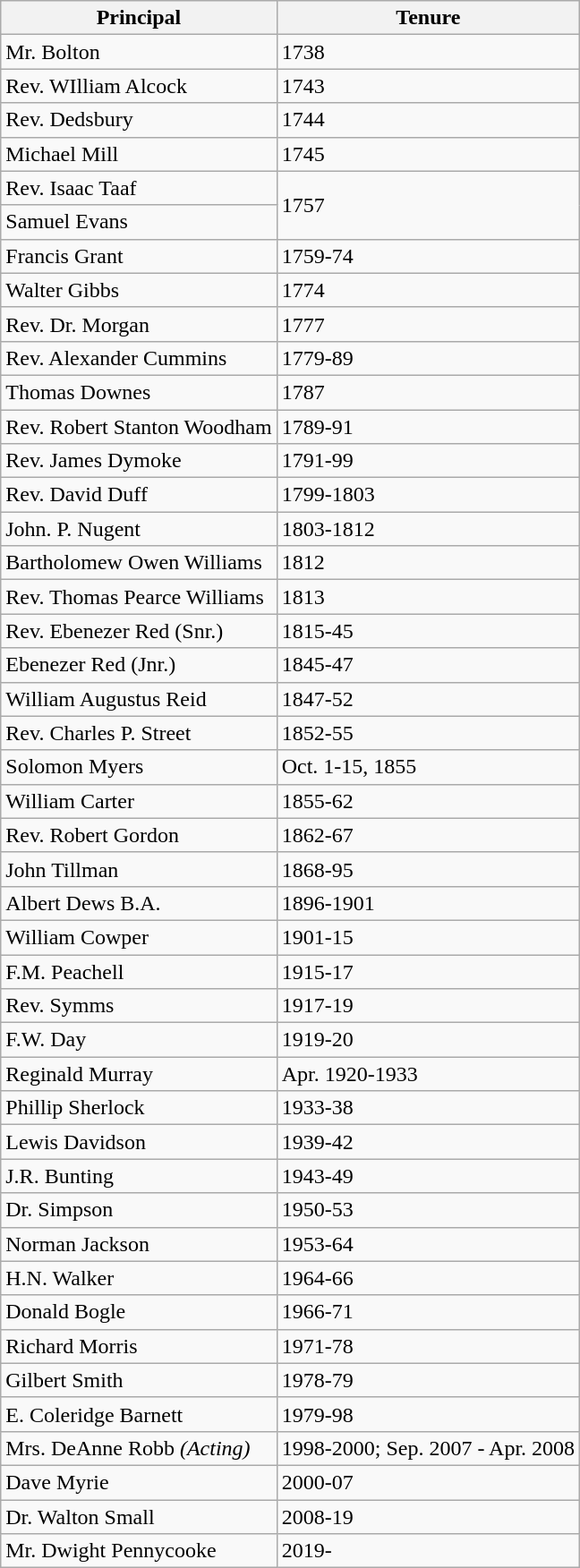<table class="wikitable mw-collapsible">
<tr>
<th colspan="2">Principal</th>
<th colspan="2">Tenure</th>
</tr>
<tr>
<td colspan="2">Mr. Bolton</td>
<td colspan="2">1738</td>
</tr>
<tr>
<td colspan="2">Rev. WIlliam Alcock</td>
<td colspan="2">1743</td>
</tr>
<tr>
<td colspan="2">Rev. Dedsbury</td>
<td colspan="2">1744</td>
</tr>
<tr>
<td colspan="2">Michael Mill</td>
<td colspan="2">1745</td>
</tr>
<tr>
<td colspan="2">Rev. Isaac Taaf</td>
<td colspan="2" rowspan="2">1757</td>
</tr>
<tr>
<td colspan="2">Samuel Evans</td>
</tr>
<tr>
<td colspan="2">Francis Grant</td>
<td colspan="2">1759-74</td>
</tr>
<tr>
<td colspan="2">Walter Gibbs</td>
<td colspan="2">1774</td>
</tr>
<tr>
<td colspan="2">Rev. Dr. Morgan</td>
<td colspan="2">1777</td>
</tr>
<tr>
<td colspan="2">Rev. Alexander Cummins</td>
<td colspan="2">1779-89</td>
</tr>
<tr>
<td colspan="2">Thomas Downes</td>
<td colspan="2">1787</td>
</tr>
<tr>
<td colspan="2">Rev. Robert Stanton Woodham</td>
<td colspan="2">1789-91</td>
</tr>
<tr>
<td colspan="2">Rev. James Dymoke</td>
<td colspan="2">1791-99</td>
</tr>
<tr>
<td colspan="2">Rev. David Duff</td>
<td colspan="2">1799-1803</td>
</tr>
<tr>
<td colspan="2">John. P. Nugent</td>
<td colspan="2">1803-1812</td>
</tr>
<tr>
<td colspan="2">Bartholomew Owen Williams</td>
<td colspan="2">1812</td>
</tr>
<tr>
<td colspan="2">Rev. Thomas Pearce Williams</td>
<td colspan="2">1813</td>
</tr>
<tr>
<td colspan="2">Rev. Ebenezer Red (Snr.)</td>
<td colspan="2">1815-45</td>
</tr>
<tr>
<td colspan="2">Ebenezer Red (Jnr.)</td>
<td colspan="2">1845-47</td>
</tr>
<tr>
<td colspan="2">William Augustus Reid</td>
<td colspan="2">1847-52</td>
</tr>
<tr>
<td colspan="2">Rev. Charles P. Street</td>
<td colspan="2">1852-55</td>
</tr>
<tr>
<td colspan="2">Solomon Myers</td>
<td colspan="2">Oct. 1-15, 1855</td>
</tr>
<tr>
<td colspan="2">William Carter</td>
<td colspan="2">1855-62</td>
</tr>
<tr>
<td colspan="2">Rev. Robert Gordon</td>
<td colspan="2">1862-67</td>
</tr>
<tr>
<td colspan="2">John Tillman</td>
<td colspan="2">1868-95</td>
</tr>
<tr>
<td colspan="2">Albert Dews B.A.</td>
<td colspan="2">1896-1901</td>
</tr>
<tr>
<td colspan="2">William Cowper</td>
<td colspan="2">1901-15</td>
</tr>
<tr>
<td colspan="2">F.M. Peachell</td>
<td colspan="2">1915-17</td>
</tr>
<tr>
<td colspan="2">Rev. Symms</td>
<td colspan="2">1917-19</td>
</tr>
<tr>
<td colspan="2">F.W. Day</td>
<td colspan="2">1919-20</td>
</tr>
<tr>
<td colspan="2">Reginald Murray</td>
<td colspan="2">Apr. 1920-1933</td>
</tr>
<tr>
<td colspan="2">Phillip Sherlock</td>
<td colspan="2">1933-38</td>
</tr>
<tr>
<td colspan="2">Lewis Davidson</td>
<td colspan="2">1939-42</td>
</tr>
<tr>
<td colspan="2">J.R. Bunting</td>
<td colspan="2">1943-49</td>
</tr>
<tr>
<td colspan="2">Dr. Simpson</td>
<td colspan="2">1950-53</td>
</tr>
<tr>
<td colspan="2">Norman Jackson</td>
<td colspan="2">1953-64</td>
</tr>
<tr>
<td colspan="2">H.N. Walker</td>
<td colspan="2">1964-66</td>
</tr>
<tr>
<td colspan="2">Donald Bogle</td>
<td colspan="2">1966-71</td>
</tr>
<tr>
<td colspan="2">Richard Morris</td>
<td colspan="2">1971-78</td>
</tr>
<tr>
<td colspan="2">Gilbert Smith</td>
<td colspan="2">1978-79</td>
</tr>
<tr>
<td colspan="2">E. Coleridge Barnett</td>
<td colspan="2">1979-98</td>
</tr>
<tr>
<td colspan="2">Mrs. DeAnne Robb <em>(Acting)</em></td>
<td colspan="2">1998-2000; Sep. 2007 - Apr. 2008</td>
</tr>
<tr>
<td colspan="2">Dave Myrie</td>
<td colspan="2">2000-07</td>
</tr>
<tr>
<td colspan="2">Dr. Walton Small</td>
<td colspan="2">2008-19</td>
</tr>
<tr>
<td colspan="2">Mr. Dwight Pennycooke</td>
<td colspan="2">2019-</td>
</tr>
</table>
